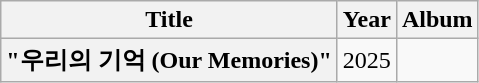<table class="wikitable plainrowheaders" style="text-align:center">
<tr>
<th scope="col">Title</th>
<th scope="col">Year</th>
<th scope="col">Album</th>
</tr>
<tr>
<th scope="row">"우리의 기억 (Our Memories)"<br></th>
<td>2025</td>
<td></td>
</tr>
</table>
